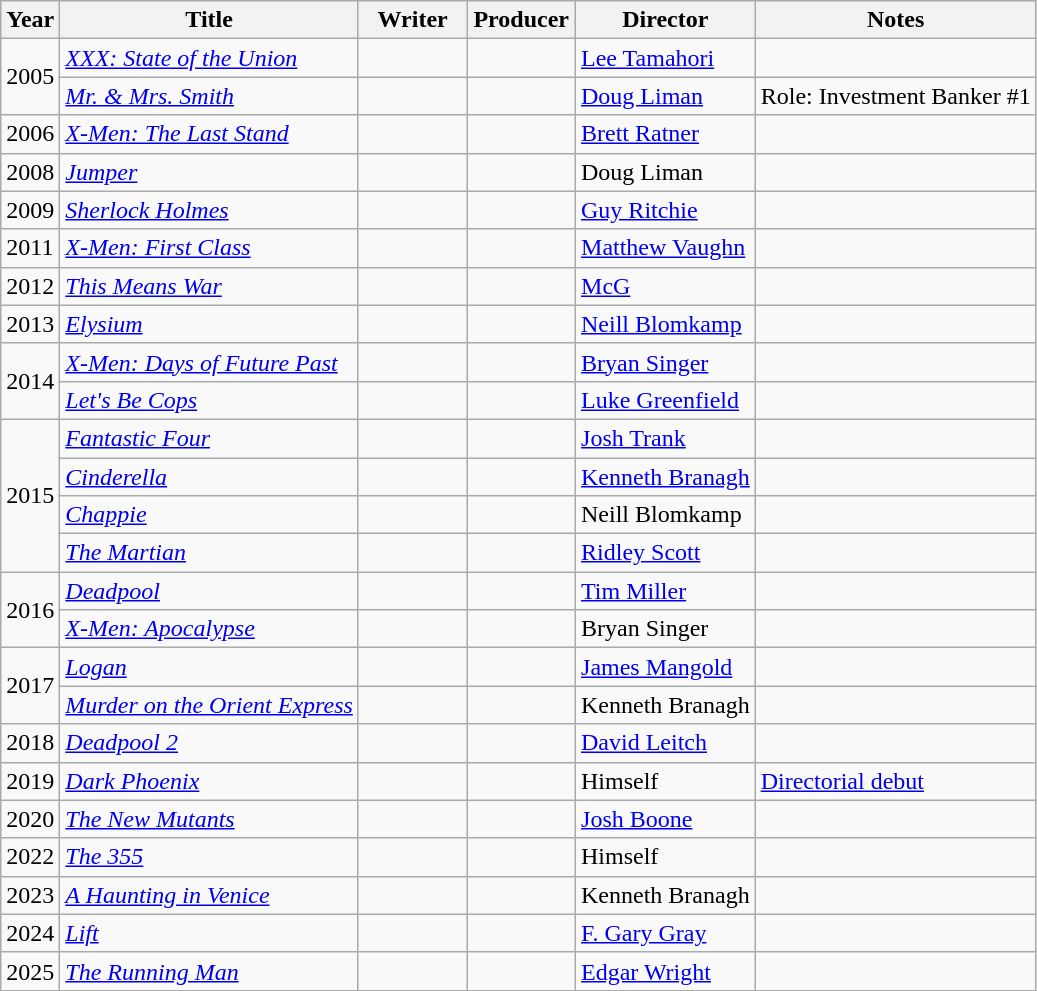<table class="wikitable">
<tr>
<th>Year</th>
<th>Title</th>
<th width=65>Writer</th>
<th width=65>Producer</th>
<th>Director</th>
<th>Notes</th>
</tr>
<tr>
<td rowspan="2">2005</td>
<td><em><a href='#'>XXX: State of the Union</a></em></td>
<td></td>
<td></td>
<td><a href='#'>Lee Tamahori</a></td>
<td></td>
</tr>
<tr>
<td><em><a href='#'>Mr. & Mrs. Smith</a></em></td>
<td></td>
<td></td>
<td><a href='#'>Doug Liman</a></td>
<td>Role: Investment Banker #1</td>
</tr>
<tr>
<td>2006</td>
<td><em><a href='#'>X-Men: The Last Stand</a></em></td>
<td></td>
<td></td>
<td><a href='#'>Brett Ratner</a></td>
<td></td>
</tr>
<tr>
<td>2008</td>
<td><em><a href='#'>Jumper</a></em></td>
<td></td>
<td></td>
<td>Doug Liman</td>
<td></td>
</tr>
<tr>
<td>2009</td>
<td><em><a href='#'>Sherlock Holmes</a></em></td>
<td></td>
<td></td>
<td><a href='#'>Guy Ritchie</a></td>
<td></td>
</tr>
<tr>
<td>2011</td>
<td><em><a href='#'>X-Men: First Class</a></em></td>
<td></td>
<td></td>
<td><a href='#'>Matthew Vaughn</a></td>
<td></td>
</tr>
<tr>
<td>2012</td>
<td><em><a href='#'>This Means War</a></em></td>
<td></td>
<td></td>
<td><a href='#'>McG</a></td>
<td></td>
</tr>
<tr>
<td>2013</td>
<td><em><a href='#'>Elysium</a></em></td>
<td></td>
<td></td>
<td><a href='#'>Neill Blomkamp</a></td>
<td></td>
</tr>
<tr>
<td rowspan="2">2014</td>
<td><em><a href='#'>X-Men: Days of Future Past</a></em></td>
<td></td>
<td></td>
<td><a href='#'>Bryan Singer</a></td>
<td></td>
</tr>
<tr>
<td><em><a href='#'>Let's Be Cops</a></em></td>
<td></td>
<td></td>
<td><a href='#'>Luke Greenfield</a></td>
<td></td>
</tr>
<tr>
<td rowspan="4">2015</td>
<td><em><a href='#'>Fantastic Four</a></em></td>
<td></td>
<td></td>
<td><a href='#'>Josh Trank</a></td>
<td></td>
</tr>
<tr>
<td><em><a href='#'>Cinderella</a></em></td>
<td></td>
<td></td>
<td><a href='#'>Kenneth Branagh</a></td>
<td></td>
</tr>
<tr>
<td><em><a href='#'>Chappie</a></em></td>
<td></td>
<td></td>
<td>Neill Blomkamp</td>
<td></td>
</tr>
<tr>
<td><em><a href='#'>The Martian</a></em></td>
<td></td>
<td></td>
<td><a href='#'>Ridley Scott</a></td>
<td></td>
</tr>
<tr>
<td rowspan="2">2016</td>
<td><em><a href='#'>Deadpool</a></em></td>
<td></td>
<td></td>
<td><a href='#'>Tim Miller</a></td>
<td></td>
</tr>
<tr>
<td><em><a href='#'>X-Men: Apocalypse</a></em></td>
<td></td>
<td></td>
<td>Bryan Singer</td>
<td></td>
</tr>
<tr>
<td rowspan="2">2017</td>
<td><em><a href='#'>Logan</a></em></td>
<td></td>
<td></td>
<td><a href='#'>James Mangold</a></td>
<td></td>
</tr>
<tr>
<td><em><a href='#'>Murder on the Orient Express</a></em></td>
<td></td>
<td></td>
<td>Kenneth Branagh</td>
<td></td>
</tr>
<tr>
<td>2018</td>
<td><em><a href='#'>Deadpool 2</a></em></td>
<td></td>
<td></td>
<td><a href='#'>David Leitch</a></td>
<td></td>
</tr>
<tr>
<td>2019</td>
<td><em><a href='#'>Dark Phoenix</a></em></td>
<td></td>
<td></td>
<td>Himself</td>
<td><a href='#'>Directorial debut</a></td>
</tr>
<tr>
<td>2020</td>
<td><em><a href='#'>The New Mutants</a></em></td>
<td></td>
<td></td>
<td><a href='#'>Josh Boone</a></td>
<td></td>
</tr>
<tr>
<td>2022</td>
<td><em><a href='#'>The 355</a></em></td>
<td></td>
<td></td>
<td>Himself</td>
<td></td>
</tr>
<tr>
<td>2023</td>
<td><em><a href='#'>A Haunting in Venice</a></em></td>
<td></td>
<td></td>
<td>Kenneth Branagh</td>
<td></td>
</tr>
<tr>
<td>2024</td>
<td><em><a href='#'>Lift</a></em></td>
<td></td>
<td></td>
<td><a href='#'>F. Gary Gray</a></td>
<td></td>
</tr>
<tr>
<td>2025</td>
<td><em><a href='#'>The Running Man</a></em></td>
<td></td>
<td></td>
<td><a href='#'>Edgar Wright</a></td>
<td></td>
</tr>
</table>
